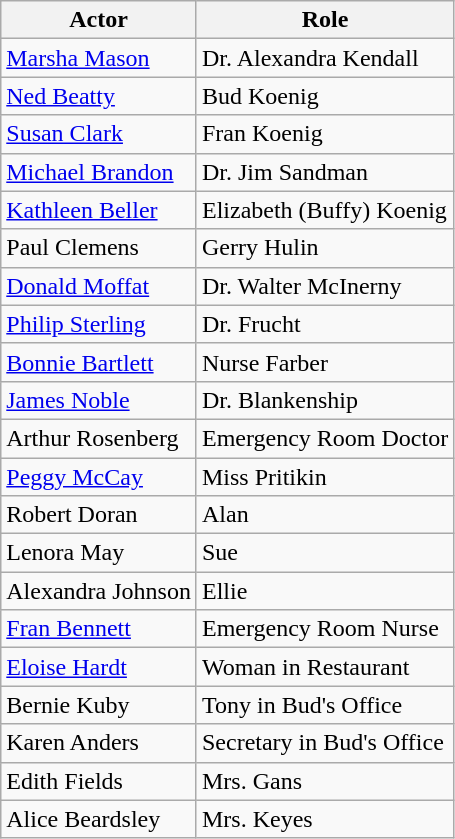<table class="wikitable">
<tr>
<th>Actor</th>
<th>Role</th>
</tr>
<tr>
<td><a href='#'>Marsha Mason</a></td>
<td>Dr. Alexandra Kendall</td>
</tr>
<tr>
<td><a href='#'>Ned Beatty</a></td>
<td>Bud Koenig</td>
</tr>
<tr>
<td><a href='#'>Susan Clark</a></td>
<td>Fran Koenig</td>
</tr>
<tr>
<td><a href='#'>Michael Brandon</a></td>
<td>Dr. Jim Sandman</td>
</tr>
<tr>
<td><a href='#'>Kathleen Beller</a></td>
<td>Elizabeth (Buffy) Koenig</td>
</tr>
<tr>
<td>Paul Clemens</td>
<td>Gerry Hulin</td>
</tr>
<tr>
<td><a href='#'>Donald Moffat</a></td>
<td>Dr. Walter McInerny</td>
</tr>
<tr>
<td><a href='#'>Philip Sterling</a></td>
<td>Dr. Frucht</td>
</tr>
<tr>
<td><a href='#'>Bonnie Bartlett</a></td>
<td>Nurse Farber</td>
</tr>
<tr>
<td><a href='#'>James Noble</a></td>
<td>Dr. Blankenship</td>
</tr>
<tr>
<td>Arthur Rosenberg</td>
<td>Emergency Room Doctor</td>
</tr>
<tr>
<td><a href='#'>Peggy McCay</a></td>
<td>Miss Pritikin</td>
</tr>
<tr>
<td>Robert Doran</td>
<td>Alan</td>
</tr>
<tr>
<td>Lenora May</td>
<td>Sue</td>
</tr>
<tr>
<td>Alexandra Johnson</td>
<td>Ellie</td>
</tr>
<tr>
<td><a href='#'>Fran Bennett</a></td>
<td>Emergency Room Nurse</td>
</tr>
<tr>
<td><a href='#'>Eloise Hardt</a></td>
<td>Woman in Restaurant</td>
</tr>
<tr>
<td>Bernie Kuby</td>
<td>Tony in Bud's Office</td>
</tr>
<tr>
<td>Karen Anders</td>
<td>Secretary in Bud's Office</td>
</tr>
<tr>
<td>Edith Fields</td>
<td>Mrs. Gans</td>
</tr>
<tr>
<td>Alice Beardsley</td>
<td>Mrs. Keyes</td>
</tr>
</table>
